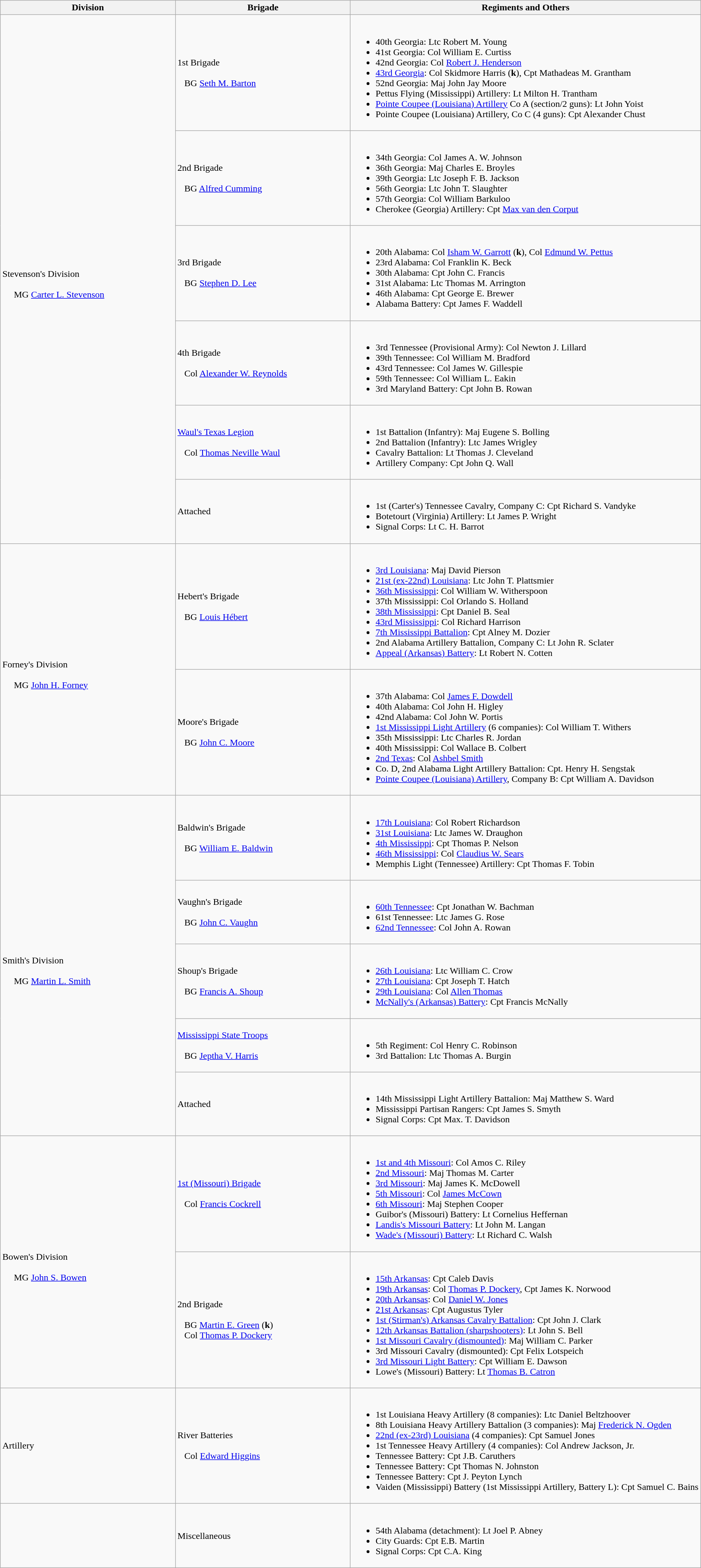<table class="wikitable">
<tr>
<th width=25%>Division</th>
<th width=25%>Brigade</th>
<th>Regiments and Others</th>
</tr>
<tr>
<td rowspan=6><br>Stevenson's Division<br><br>    
MG <a href='#'>Carter L. Stevenson</a></td>
<td>1st Brigade<br><br>  
BG <a href='#'>Seth M. Barton</a></td>
<td><br><ul><li>40th Georgia: Ltc Robert M. Young</li><li>41st Georgia: Col William E. Curtiss</li><li>42nd Georgia: Col <a href='#'>Robert J. Henderson</a></li><li><a href='#'>43rd Georgia</a>: Col Skidmore Harris (<strong>k</strong>), Cpt Mathadeas M. Grantham</li><li>52nd Georgia: Maj John Jay Moore</li><li>Pettus Flying (Mississippi) Artillery: Lt Milton H. Trantham</li><li><a href='#'>Pointe Coupee (Louisiana) Artillery</a> Co A (section/2 guns): Lt John Yoist</li><li>Pointe Coupee (Louisiana) Artillery, Co C (4 guns): Cpt Alexander Chust</li></ul></td>
</tr>
<tr>
<td>2nd Brigade<br><br>  
BG <a href='#'>Alfred Cumming</a></td>
<td><br><ul><li>34th Georgia: Col James A. W. Johnson</li><li>36th Georgia: Maj Charles E. Broyles</li><li>39th Georgia: Ltc Joseph F. B. Jackson</li><li>56th Georgia: Ltc John T. Slaughter</li><li>57th Georgia: Col William Barkuloo</li><li>Cherokee (Georgia) Artillery: Cpt <a href='#'>Max van den Corput</a></li></ul></td>
</tr>
<tr>
<td>3rd Brigade<br><br>  
BG <a href='#'>Stephen D. Lee</a></td>
<td><br><ul><li>20th Alabama: Col <a href='#'>Isham W. Garrott</a> (<strong>k</strong>), Col <a href='#'>Edmund W. Pettus</a></li><li>23rd Alabama: Col Franklin K. Beck</li><li>30th Alabama: Cpt John C. Francis</li><li>31st Alabama: Ltc Thomas M. Arrington</li><li>46th Alabama: Cpt George E. Brewer</li><li>Alabama Battery: Cpt James F. Waddell</li></ul></td>
</tr>
<tr>
<td>4th Brigade<br><br>  
Col <a href='#'>Alexander W. Reynolds</a></td>
<td><br><ul><li>3rd Tennessee (Provisional Army): Col Newton J. Lillard</li><li>39th Tennessee: Col William M. Bradford</li><li>43rd Tennessee: Col James W. Gillespie</li><li>59th Tennessee: Col William L. Eakin</li><li>3rd Maryland Battery: Cpt John B. Rowan</li></ul></td>
</tr>
<tr>
<td><a href='#'>Waul's Texas Legion</a><br><br>  
Col <a href='#'>Thomas Neville Waul</a></td>
<td><br><ul><li>1st Battalion (Infantry): Maj Eugene S. Bolling</li><li>2nd Battalion (Infantry): Ltc James Wrigley</li><li>Cavalry Battalion: Lt Thomas J. Cleveland</li><li>Artillery Company: Cpt John Q. Wall</li></ul></td>
</tr>
<tr>
<td>Attached</td>
<td><br><ul><li>1st (Carter's) Tennessee Cavalry, Company C: Cpt Richard S. Vandyke</li><li>Botetourt (Virginia) Artillery: Lt James P. Wright</li><li>Signal Corps: Lt C. H. Barrot</li></ul></td>
</tr>
<tr>
<td rowspan=2><br>Forney's Division<br><br>    
MG <a href='#'>John H. Forney</a></td>
<td>Hebert's Brigade<br><br>  
BG <a href='#'>Louis Hébert</a></td>
<td><br><ul><li><a href='#'>3rd Louisiana</a>: Maj David Pierson</li><li><a href='#'>21st (ex-22nd) Louisiana</a>: Ltc John T. Plattsmier</li><li><a href='#'>36th Mississippi</a>: Col William W. Witherspoon</li><li>37th Mississippi: Col Orlando S. Holland</li><li><a href='#'>38th Mississippi</a>: Cpt Daniel B. Seal</li><li><a href='#'>43rd Mississippi</a>: Col Richard Harrison</li><li><a href='#'>7th Mississippi Battalion</a>: Cpt Alney M. Dozier</li><li>2nd Alabama Artillery Battalion, Company C: Lt John R. Sclater</li><li><a href='#'>Appeal (Arkansas) Battery</a>: Lt Robert N. Cotten</li></ul></td>
</tr>
<tr>
<td>Moore's Brigade<br><br>  
BG <a href='#'>John C. Moore</a></td>
<td><br><ul><li>37th Alabama: Col <a href='#'>James F. Dowdell</a></li><li>40th Alabama: Col John H. Higley</li><li>42nd Alabama: Col John W. Portis</li><li><a href='#'>1st Mississippi Light Artillery</a> (6 companies): Col William T. Withers</li><li>35th Mississippi: Ltc Charles R. Jordan</li><li>40th Mississippi: Col Wallace B. Colbert</li><li><a href='#'>2nd Texas</a>: Col <a href='#'>Ashbel Smith</a></li><li>Co. D, 2nd Alabama Light Artillery Battalion: Cpt. Henry H. Sengstak</li><li><a href='#'>Pointe Coupee (Louisiana) Artillery</a>, Company B: Cpt William A. Davidson</li></ul></td>
</tr>
<tr>
<td rowspan=5><br>Smith's Division<br><br>    
MG <a href='#'>Martin L. Smith</a></td>
<td>Baldwin's Brigade<br><br>  
BG <a href='#'>William E. Baldwin</a></td>
<td><br><ul><li><a href='#'>17th Louisiana</a>: Col Robert Richardson</li><li><a href='#'>31st Louisiana</a>: Ltc James W. Draughon</li><li><a href='#'>4th Mississippi</a>: Cpt Thomas P. Nelson</li><li><a href='#'>46th Mississippi</a>: Col <a href='#'>Claudius W. Sears</a></li><li>Memphis Light (Tennessee) Artillery: Cpt Thomas F. Tobin</li></ul></td>
</tr>
<tr>
<td>Vaughn's Brigade<br><br>  
BG <a href='#'>John C. Vaughn</a></td>
<td><br><ul><li><a href='#'>60th Tennessee</a>: Cpt Jonathan W. Bachman</li><li>61st Tennessee: Ltc James G. Rose</li><li><a href='#'>62nd Tennessee</a>: Col John A. Rowan</li></ul></td>
</tr>
<tr>
<td>Shoup's Brigade<br><br>  
BG <a href='#'>Francis A. Shoup</a></td>
<td><br><ul><li><a href='#'>26th Louisiana</a>: Ltc William C. Crow</li><li><a href='#'>27th Louisiana</a>: Cpt Joseph T. Hatch</li><li><a href='#'>29th Louisiana</a>: Col <a href='#'>Allen Thomas</a></li><li><a href='#'>McNally's (Arkansas) Battery</a>: Cpt Francis McNally</li></ul></td>
</tr>
<tr>
<td><a href='#'>Mississippi State Troops</a><br><br>  
BG <a href='#'>Jeptha V. Harris</a></td>
<td><br><ul><li>5th Regiment: Col Henry C. Robinson</li><li>3rd Battalion: Ltc Thomas A. Burgin</li></ul></td>
</tr>
<tr>
<td>Attached</td>
<td><br><ul><li>14th Mississippi Light Artillery Battalion: Maj Matthew S. Ward</li><li>Mississippi Partisan Rangers: Cpt James S. Smyth</li><li>Signal Corps: Cpt Max. T. Davidson</li></ul></td>
</tr>
<tr>
<td rowspan=2><br>Bowen's Division<br><br>    
MG <a href='#'>John S. Bowen</a></td>
<td><a href='#'>1st (Missouri) Brigade</a><br><br>  
Col <a href='#'>Francis Cockrell</a></td>
<td><br><ul><li><a href='#'>1st and 4th Missouri</a>: Col Amos C. Riley</li><li><a href='#'>2nd Missouri</a>: Maj Thomas M. Carter</li><li><a href='#'>3rd Missouri</a>: Maj James K. McDowell</li><li><a href='#'>5th Missouri</a>: Col <a href='#'>James McCown</a></li><li><a href='#'>6th Missouri</a>: Maj Stephen Cooper</li><li>Guibor's (Missouri) Battery: Lt Cornelius Heffernan</li><li><a href='#'>Landis's Missouri Battery</a>: Lt John M. Langan</li><li><a href='#'>Wade's (Missouri) Battery</a>: Lt Richard C. Walsh</li></ul></td>
</tr>
<tr>
<td>2nd Brigade<br><br>  
BG <a href='#'>Martin E. Green</a> (<strong>k</strong>)<br>  
Col <a href='#'>Thomas P. Dockery</a></td>
<td><br><ul><li><a href='#'>15th Arkansas</a>: Cpt Caleb Davis</li><li><a href='#'>19th Arkansas</a>: Col <a href='#'>Thomas P. Dockery</a>, Cpt James K. Norwood</li><li><a href='#'>20th Arkansas</a>: Col <a href='#'>Daniel W. Jones</a></li><li><a href='#'>21st Arkansas</a>: Cpt Augustus Tyler</li><li><a href='#'>1st (Stirman's) Arkansas Cavalry Battalion</a>: Cpt John J. Clark</li><li><a href='#'>12th Arkansas Battalion (sharpshooters)</a>: Lt John S. Bell</li><li><a href='#'>1st Missouri Cavalry (dismounted)</a>: Maj William C. Parker</li><li>3rd Missouri Cavalry (dismounted): Cpt Felix Lotspeich</li><li><a href='#'>3rd Missouri Light Battery</a>: Cpt William E. Dawson</li><li>Lowe's (Missouri) Battery: Lt <a href='#'>Thomas B. Catron</a></li></ul></td>
</tr>
<tr>
<td>Artillery</td>
<td>River Batteries<br><br>  
Col <a href='#'>Edward Higgins</a></td>
<td><br><ul><li>1st Louisiana Heavy Artillery (8 companies): Ltc Daniel Beltzhoover</li><li>8th Louisiana Heavy Artillery Battalion (3 companies): Maj <a href='#'>Frederick N. Ogden</a></li><li><a href='#'>22nd (ex-23rd) Louisiana</a> (4 companies): Cpt Samuel Jones</li><li>1st Tennessee Heavy Artillery (4 companies): Col Andrew Jackson, Jr.</li><li>Tennessee Battery: Cpt J.B. Caruthers</li><li>Tennessee Battery: Cpt Thomas N. Johnston</li><li>Tennessee Battery: Cpt J. Peyton Lynch</li><li>Vaiden (Mississippi) Battery (1st Mississippi Artillery, Battery L): Cpt Samuel C. Bains</li></ul></td>
</tr>
<tr>
<td></td>
<td>Miscellaneous</td>
<td><br><ul><li>54th Alabama (detachment): Lt Joel P. Abney</li><li>City Guards: Cpt E.B. Martin</li><li>Signal Corps: Cpt C.A. King</li></ul></td>
</tr>
</table>
